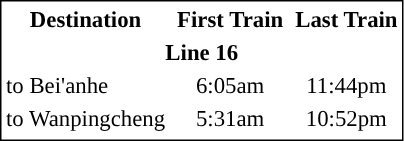<table style="text-align:centre; font-size:95%; border:1px solid black">
<tr>
<th>Destination</th>
<th></th>
<th>First Train</th>
<th></th>
<th>Last Train</th>
</tr>
<tr>
<th colspan="7" style="background-color:#">Line 16</th>
</tr>
<tr>
<td>to Bei'anhe</td>
<td></td>
<td style="text-align:center">6:05am</td>
<td></td>
<td style="text-align:center">11:44pm</td>
</tr>
<tr>
<td>to Wanpingcheng</td>
<td></td>
<td style="text-align:center">5:31am</td>
<td></td>
<td style="text-align:center">10:52pm</td>
</tr>
<tr>
</tr>
</table>
